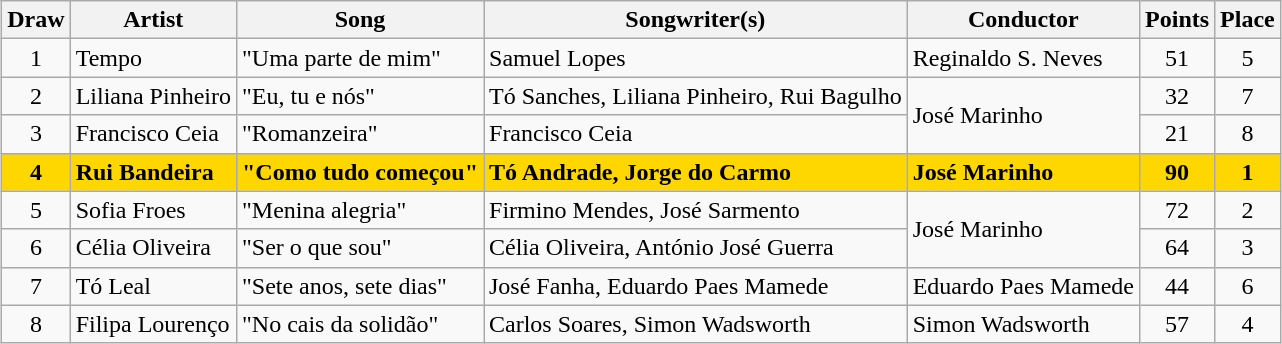<table class="sortable wikitable" style="margin: 1em auto 1em auto; text-align:center">
<tr>
<th>Draw</th>
<th>Artist</th>
<th>Song</th>
<th>Songwriter(s)</th>
<th>Conductor</th>
<th>Points</th>
<th>Place</th>
</tr>
<tr>
<td>1</td>
<td align="left">Tempo</td>
<td align="left">"Uma parte de mim"</td>
<td align="left">Samuel Lopes</td>
<td align="left">Reginaldo S. Neves</td>
<td>51</td>
<td>5</td>
</tr>
<tr>
<td>2</td>
<td align="left">Liliana Pinheiro</td>
<td align="left">"Eu, tu e nós"</td>
<td align="left">Tó Sanches, Liliana Pinheiro, Rui Bagulho</td>
<td rowspan="2" align="left">José Marinho</td>
<td>32</td>
<td>7</td>
</tr>
<tr>
<td>3</td>
<td align="left">Francisco Ceia</td>
<td align="left">"Romanzeira"</td>
<td align="left">Francisco Ceia</td>
<td>21</td>
<td>8</td>
</tr>
<tr style="font-weight:bold; background:gold;">
<td>4</td>
<td align="left">Rui Bandeira</td>
<td align="left">"Como tudo começou"</td>
<td align="left">Tó Andrade, Jorge do Carmo</td>
<td align="left">José Marinho</td>
<td>90</td>
<td>1</td>
</tr>
<tr>
<td>5</td>
<td align="left">Sofia Froes</td>
<td align="left">"Menina alegria"</td>
<td align="left">Firmino Mendes, José Sarmento</td>
<td rowspan="2" align="left">José Marinho</td>
<td>72</td>
<td>2</td>
</tr>
<tr>
<td>6</td>
<td align="left">Célia Oliveira</td>
<td align="left">"Ser o que sou"</td>
<td align="left">Célia Oliveira, António José Guerra</td>
<td>64</td>
<td>3</td>
</tr>
<tr>
<td>7</td>
<td align="left">Tó Leal</td>
<td align="left">"Sete anos, sete dias"</td>
<td align="left">José Fanha, Eduardo Paes Mamede</td>
<td align="left">Eduardo Paes Mamede</td>
<td>44</td>
<td>6</td>
</tr>
<tr>
<td>8</td>
<td align="left">Filipa Lourenço</td>
<td align="left">"No cais da solidão"</td>
<td align="left">Carlos Soares, Simon Wadsworth</td>
<td align="left">Simon Wadsworth</td>
<td>57</td>
<td>4</td>
</tr>
</table>
